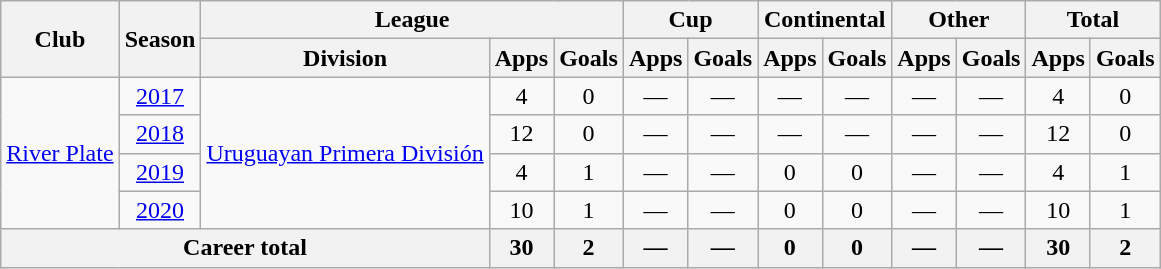<table class=wikitable style=text-align:center>
<tr>
<th rowspan=2>Club</th>
<th rowspan=2>Season</th>
<th colspan=3>League</th>
<th colspan=2>Cup</th>
<th colspan=2>Continental</th>
<th colspan=2>Other</th>
<th colspan=2>Total</th>
</tr>
<tr>
<th>Division</th>
<th>Apps</th>
<th>Goals</th>
<th>Apps</th>
<th>Goals</th>
<th>Apps</th>
<th>Goals</th>
<th>Apps</th>
<th>Goals</th>
<th>Apps</th>
<th>Goals</th>
</tr>
<tr>
<td rowspan=4><a href='#'>River Plate</a></td>
<td><a href='#'>2017</a></td>
<td rowspan=4><a href='#'>Uruguayan Primera División</a></td>
<td>4</td>
<td>0</td>
<td>—</td>
<td>—</td>
<td>—</td>
<td>—</td>
<td>—</td>
<td>—</td>
<td>4</td>
<td>0</td>
</tr>
<tr>
<td><a href='#'>2018</a></td>
<td>12</td>
<td>0</td>
<td>—</td>
<td>—</td>
<td>—</td>
<td>—</td>
<td>—</td>
<td>—</td>
<td>12</td>
<td>0</td>
</tr>
<tr>
<td><a href='#'>2019</a></td>
<td>4</td>
<td>1</td>
<td>—</td>
<td>—</td>
<td>0</td>
<td>0</td>
<td>—</td>
<td>—</td>
<td>4</td>
<td>1</td>
</tr>
<tr>
<td><a href='#'>2020</a></td>
<td>10</td>
<td>1</td>
<td>—</td>
<td>—</td>
<td>0</td>
<td>0</td>
<td>—</td>
<td>—</td>
<td>10</td>
<td>1</td>
</tr>
<tr>
<th colspan=3>Career total</th>
<th>30</th>
<th>2</th>
<th>—</th>
<th>—</th>
<th>0</th>
<th>0</th>
<th>—</th>
<th>—</th>
<th>30</th>
<th>2</th>
</tr>
</table>
